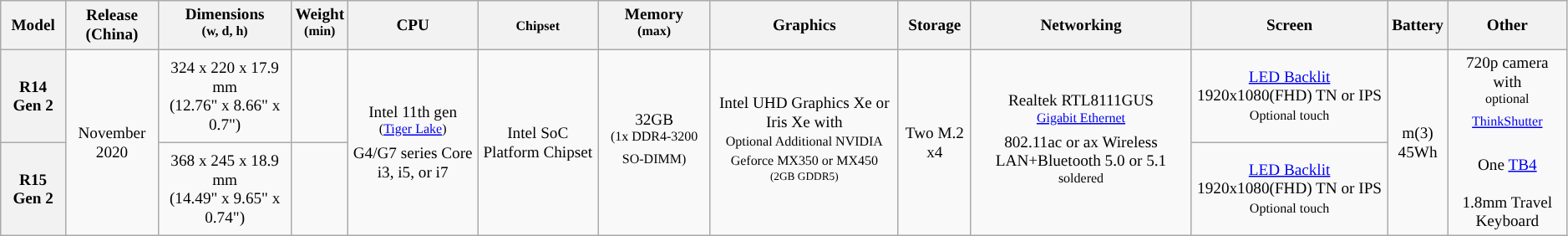<table class="wikitable" style="font-size:80%; text-align:center">
<tr>
<th>Model</th>
<th>Release<br>(China)</th>
<th>Dimensions <br><sup>(w, d, h)</sup></th>
<th>Weight <br><sup>(min)</sup></th>
<th>CPU</th>
<th><small>Chipset</small></th>
<th>Memory <br><sup>(max)</sup></th>
<th>Graphics</th>
<th>Storage</th>
<th>Networking</th>
<th>Screen</th>
<th>Battery</th>
<th>Other</th>
</tr>
<tr>
<th>R14 Gen 2 </th>
<td rowspan="2">November 2020</td>
<td>324 x 220 x 17.9 mm <br>(12.76" x 8.66" x 0.7")</td>
<td></td>
<td rowspan="2" style="background=">Intel 11th gen <br><sup>(<a href='#'>Tiger Lake</a>)</sup> <br>G4/G7 series Core i3, i5, or i7</td>
<td rowspan="2">Intel SoC Platform Chipset</td>
<td rowspan="2" style="background:">32GB <br><sup>(1x DDR4-3200 SO-DIMM)</sup></td>
<td rowspan="2" style="background:">Intel UHD Graphics Xe or Iris Xe with <br><small>Optional Additional NVIDIA Geforce MX350 or MX450 <br><sup>(2GB GDDR5)</sup></small></td>
<td rowspan="2" style="background:">Two M.2 x4</td>
<td rowspan="2">Realtek RTL8111GUS <br><sup><a href='#'>Gigabit Ethernet</a></sup> <br>802.11ac or ax Wireless LAN+Bluetooth 5.0 or 5.1<br><sup>soldered</sup></td>
<td style="background:"><a href='#'>LED Backlit</a> 1920x1080(FHD) TN or IPS <br><small>Optional touch</small></td>
<td rowspan="2" style="background:">m(3) <br>45Wh</td>
<td rowspan="2">720p camera with <br><sup>optional <a href='#'>ThinkShutter</a></sup> <br><br>One <a href='#'>TB4</a> <br><br>1.8mm Travel Keyboard</td>
</tr>
<tr>
<th>R15 Gen 2  </th>
<td>368 x 245 x 18.9 mm <br>(14.49" x 9.65" x 0.74")</td>
<td></td>
<td style="background:"><a href='#'>LED Backlit</a> 1920x1080(FHD) TN or IPS <br><small>Optional touch</small></td>
</tr>
</table>
